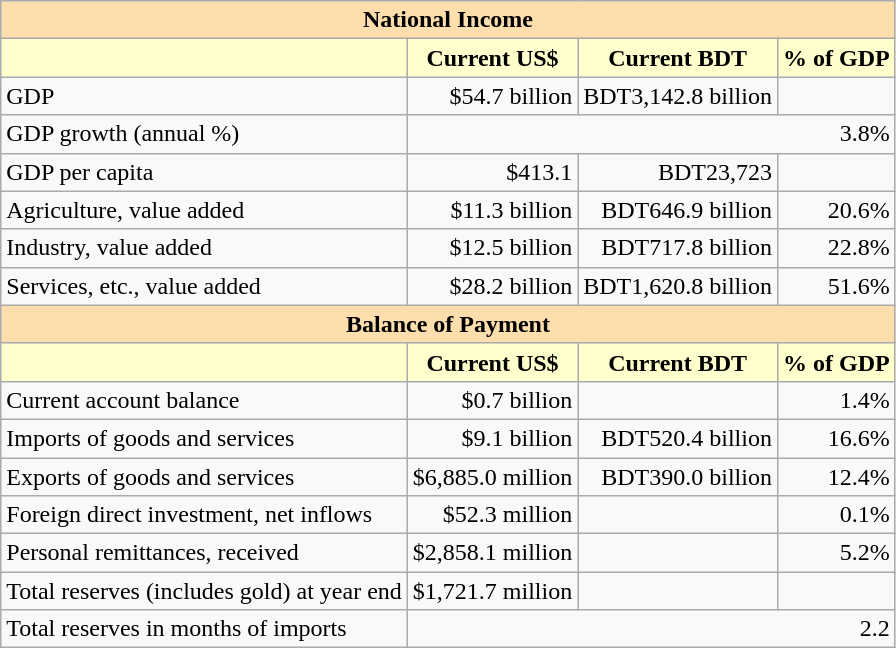<table class="wikitable">
<tr>
<th colspan="4" style="background: #ffdead;">National Income</th>
</tr>
<tr>
<th style="background: #ffffcd;"></th>
<th style="background: #ffffcd;">Current US$</th>
<th style="background: #ffffcd;">Current BDT</th>
<th style="background: #ffffcd;">% of GDP</th>
</tr>
<tr>
<td>GDP</td>
<td style="text-align: right;">$54.7 billion</td>
<td style="text-align: right;">BDT3,142.8 billion</td>
<td style="text-align: right;"></td>
</tr>
<tr>
<td>GDP growth (annual %)</td>
<td colspan="3"  style="text-align: right;">3.8%</td>
</tr>
<tr>
<td>GDP per capita</td>
<td style="text-align: right;">$413.1</td>
<td style="text-align: right;">BDT23,723</td>
<td style="text-align: right;"></td>
</tr>
<tr>
<td>Agriculture, value added</td>
<td style="text-align: right;">$11.3 billion</td>
<td style="text-align: right;">BDT646.9 billion</td>
<td style="text-align: right;">20.6%</td>
</tr>
<tr>
<td>Industry, value added</td>
<td style="text-align: right;">$12.5 billion</td>
<td style="text-align: right;">BDT717.8 billion</td>
<td style="text-align: right;">22.8%</td>
</tr>
<tr>
<td>Services, etc., value added</td>
<td style="text-align: right;">$28.2 billion</td>
<td style="text-align: right;">BDT1,620.8 billion</td>
<td style="text-align: right;">51.6%</td>
</tr>
<tr>
<th colspan="4" style="background: #ffdead;">Balance of Payment</th>
</tr>
<tr>
<th style="background: #ffffcd;"></th>
<th style="background: #ffffcd;">Current US$</th>
<th style="background: #ffffcd;">Current BDT</th>
<th style="background: #ffffcd;">% of GDP</th>
</tr>
<tr>
<td>Current account balance</td>
<td style="text-align: right;">$0.7 billion</td>
<td style="text-align: right;"></td>
<td style="text-align: right;">1.4%</td>
</tr>
<tr>
<td>Imports of goods and services</td>
<td style="text-align: right;">$9.1 billion</td>
<td style="text-align: right;">BDT520.4 billion</td>
<td style="text-align: right;">16.6%</td>
</tr>
<tr>
<td>Exports of goods and services</td>
<td style="text-align: right;">$6,885.0 million</td>
<td style="text-align: right;">BDT390.0 billion</td>
<td style="text-align: right;">12.4%</td>
</tr>
<tr>
<td>Foreign direct investment, net inflows</td>
<td style="text-align: right;">$52.3 million</td>
<td style="text-align: right;"></td>
<td style="text-align: right;">0.1%</td>
</tr>
<tr>
<td>Personal remittances, received</td>
<td style="text-align: right;">$2,858.1 million</td>
<td style="text-align: right;"></td>
<td style="text-align: right;">5.2%</td>
</tr>
<tr>
<td>Total reserves (includes gold) at year end</td>
<td style="text-align: right;">$1,721.7 million</td>
<td style="text-align: right;"></td>
<td style="text-align: right;"></td>
</tr>
<tr>
<td>Total reserves in months of imports</td>
<td colspan="3"  style="text-align: right;">2.2</td>
</tr>
</table>
